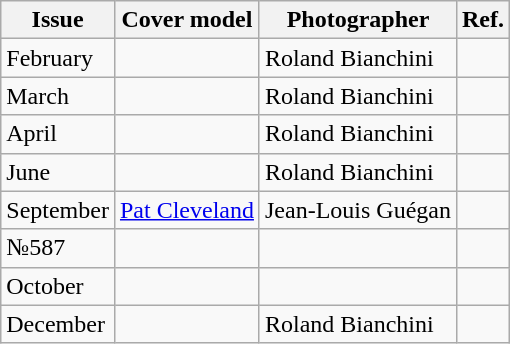<table class="wikitable">
<tr>
<th>Issue</th>
<th>Cover model</th>
<th>Photographer</th>
<th>Ref.</th>
</tr>
<tr>
<td>February</td>
<td></td>
<td>Roland Bianchini</td>
<td></td>
</tr>
<tr>
<td>March</td>
<td></td>
<td>Roland Bianchini</td>
<td></td>
</tr>
<tr>
<td>April</td>
<td></td>
<td>Roland Bianchini</td>
<td></td>
</tr>
<tr>
<td>June</td>
<td></td>
<td>Roland Bianchini</td>
<td></td>
</tr>
<tr>
<td>September</td>
<td><a href='#'>Pat Cleveland</a></td>
<td>Jean-Louis Guégan</td>
<td></td>
</tr>
<tr>
<td>№587</td>
<td></td>
<td></td>
<td></td>
</tr>
<tr>
<td>October</td>
<td></td>
<td></td>
<td></td>
</tr>
<tr>
<td>December</td>
<td></td>
<td>Roland Bianchini</td>
<td></td>
</tr>
</table>
